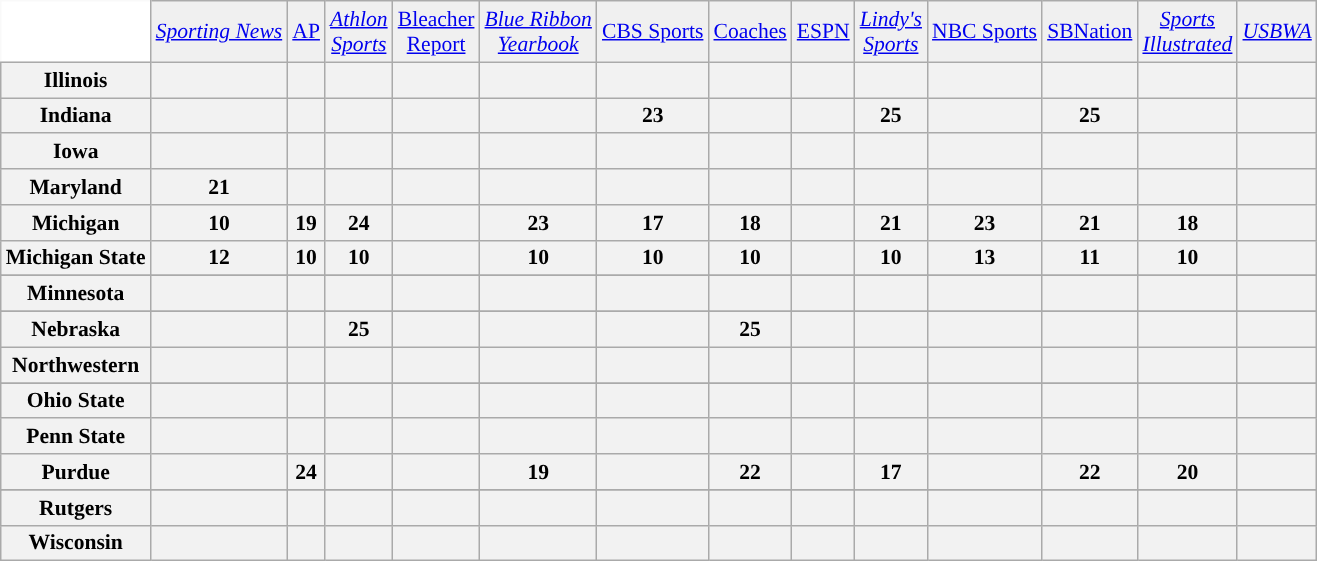<table class="wikitable" style="white-space:nowrap; font-size:90%;">
<tr>
<td style="background:white; border-top-style:hidden; border-left-style:hidden;"></td>
<td align="center" style="background:#f0f0f0;"><em><a href='#'>Sporting News</a></em></td>
<td align="center" style="background:#f0f0f0;"><a href='#'>AP</a></td>
<td align="center" style="background:#f0f0f0;"><em><a href='#'>Athlon<br>Sports</a></em></td>
<td align="center" style="background:#f0f0f0;"><a href='#'>Bleacher<br>Report</a></td>
<td align="center" style="background:#f0f0f0;"><em><a href='#'>Blue Ribbon<br>Yearbook</a></em></td>
<td align="center" style="background:#f0f0f0;"><a href='#'>CBS Sports</a></td>
<td align="center" style="background:#f0f0f0;"><a href='#'>Coaches</a></td>
<td align="center" style="background:#f0f0f0;"><a href='#'>ESPN</a></td>
<td align="center" style="background:#f0f0f0;"><em><a href='#'>Lindy's<br>Sports</a></em></td>
<td align="center" style="background:#f0f0f0;"><a href='#'>NBC Sports</a></td>
<td align="center" style="background:#f0f0f0;"><a href='#'>SBNation</a></td>
<td align="center" style="background:#f0f0f0;"><em><a href='#'>Sports<br>Illustrated</a></em></td>
<td align="center" style="background:#f0f0f0;"><em><a href='#'>USBWA</a></em></td>
</tr>
<tr style="text-align:center;">
<th>Illinois</th>
<th></th>
<th></th>
<th></th>
<th></th>
<th></th>
<th></th>
<th></th>
<th></th>
<th></th>
<th></th>
<th></th>
<th></th>
<th></th>
</tr>
<tr style="text-align:center;">
<th>Indiana</th>
<th></th>
<th></th>
<th></th>
<th></th>
<th></th>
<th>23</th>
<th></th>
<th></th>
<th>25</th>
<th></th>
<th>25</th>
<th></th>
<th></th>
</tr>
<tr style="text-align:center;">
<th>Iowa</th>
<th></th>
<th></th>
<th></th>
<th></th>
<th></th>
<th></th>
<th></th>
<th></th>
<th></th>
<th></th>
<th></th>
<th></th>
<th></th>
</tr>
<tr style="text-align:center;">
<th>Maryland</th>
<th>21</th>
<th></th>
<th></th>
<th></th>
<th></th>
<th></th>
<th></th>
<th></th>
<th></th>
<th></th>
<th></th>
<th></th>
<th></th>
</tr>
<tr style="text-align:center;">
<th>Michigan</th>
<th>10</th>
<th>19</th>
<th>24</th>
<th></th>
<th>23</th>
<th>17</th>
<th>18</th>
<th></th>
<th>21</th>
<th>23</th>
<th>21</th>
<th>18</th>
<th></th>
</tr>
<tr style="text-align:center;">
<th>Michigan State</th>
<th>12</th>
<th>10</th>
<th>10</th>
<th></th>
<th>10</th>
<th>10</th>
<th>10</th>
<th></th>
<th>10</th>
<th>13</th>
<th>11</th>
<th>10</th>
<th></th>
</tr>
<tr style="text-align:center;">
</tr>
<tr style="text-align:center;">
<th>Minnesota</th>
<th></th>
<th></th>
<th></th>
<th></th>
<th></th>
<th></th>
<th></th>
<th></th>
<th></th>
<th></th>
<th></th>
<th></th>
<th></th>
</tr>
<tr style="text-align:center;">
</tr>
<tr style="text-align:center;">
<th>Nebraska</th>
<th></th>
<th></th>
<th>25</th>
<th></th>
<th></th>
<th></th>
<th>25</th>
<th></th>
<th></th>
<th></th>
<th></th>
<th></th>
<th></th>
</tr>
<tr style="text-align:center;">
<th>Northwestern</th>
<th></th>
<th></th>
<th></th>
<th></th>
<th></th>
<th></th>
<th></th>
<th></th>
<th></th>
<th></th>
<th></th>
<th></th>
<th></th>
</tr>
<tr style="text-align:center;">
</tr>
<tr style="text-align:center;">
<th>Ohio State</th>
<th></th>
<th></th>
<th></th>
<th></th>
<th></th>
<th></th>
<th></th>
<th></th>
<th></th>
<th></th>
<th></th>
<th></th>
<th></th>
</tr>
<tr style="text-align:center;">
<th>Penn State</th>
<th></th>
<th></th>
<th></th>
<th></th>
<th></th>
<th></th>
<th></th>
<th></th>
<th></th>
<th></th>
<th></th>
<th></th>
<th></th>
</tr>
<tr style="text-align:center;">
<th>Purdue</th>
<th></th>
<th>24</th>
<th></th>
<th></th>
<th>19</th>
<th></th>
<th>22</th>
<th></th>
<th>17</th>
<th></th>
<th>22</th>
<th>20</th>
<th></th>
</tr>
<tr style="text-align:center;">
</tr>
<tr style="text-align:center;">
<th>Rutgers</th>
<th></th>
<th></th>
<th></th>
<th></th>
<th></th>
<th></th>
<th></th>
<th></th>
<th></th>
<th></th>
<th></th>
<th></th>
<th></th>
</tr>
<tr style="text-align:center;">
<th>Wisconsin</th>
<th></th>
<th></th>
<th></th>
<th></th>
<th></th>
<th></th>
<th></th>
<th></th>
<th></th>
<th></th>
<th></th>
<th></th>
<th></th>
</tr>
</table>
